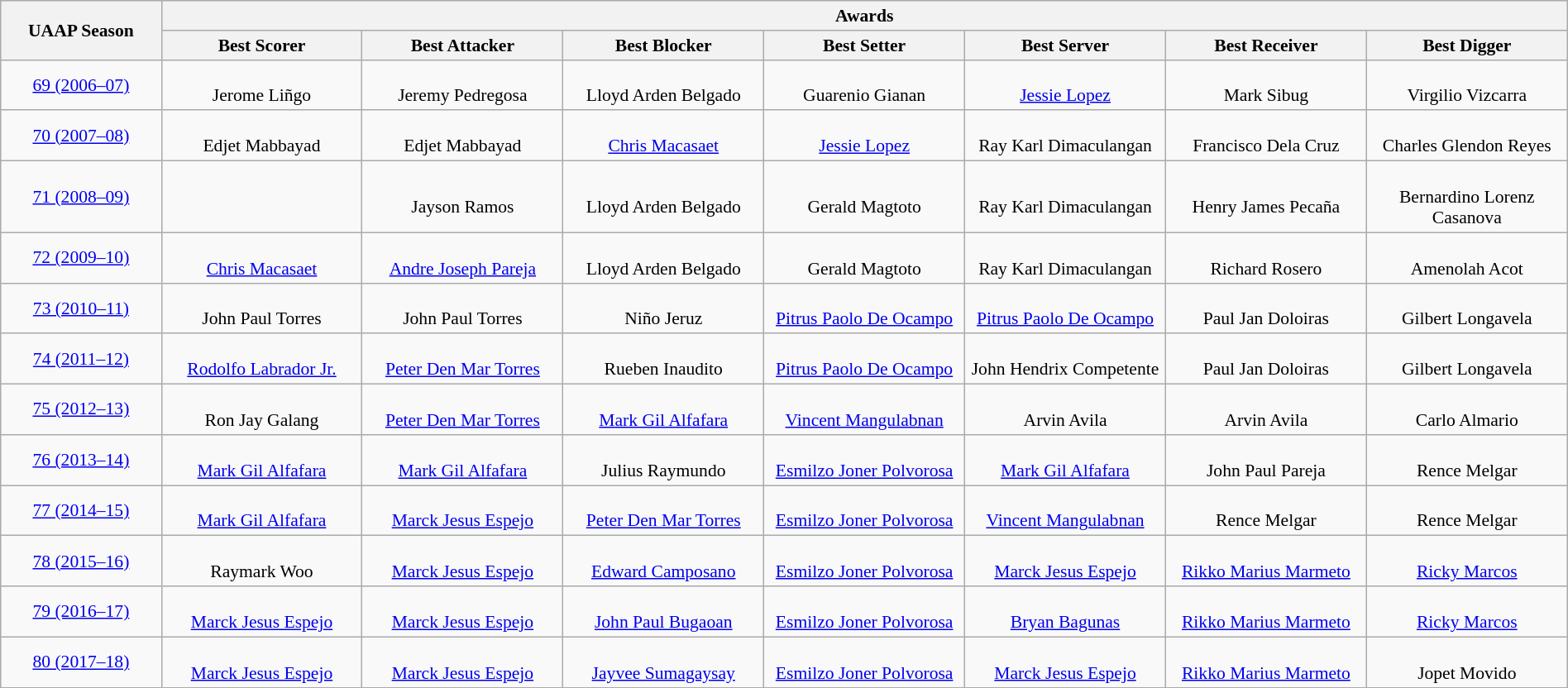<table class="wikitable" width=100% style="font-size:90%; text-align:center;">
<tr>
<th width=8% rowspan=2>UAAP Season</th>
<th colspan=10>Awards</th>
</tr>
<tr>
<th width=10%>Best Scorer</th>
<th width=10%>Best Attacker</th>
<th width=10%>Best Blocker</th>
<th width=10%>Best Setter</th>
<th width=10%>Best Server</th>
<th width=10%>Best Receiver</th>
<th width=10%>Best Digger</th>
</tr>
<tr>
<td><a href='#'>69 (2006–07)</a></td>
<td><br>Jerome Liñgo</td>
<td><br>Jeremy Pedregosa</td>
<td><br>Lloyd Arden Belgado</td>
<td><br>Guarenio Gianan</td>
<td><br><a href='#'>Jessie Lopez</a></td>
<td><br>Mark Sibug</td>
<td><br>Virgilio Vizcarra</td>
</tr>
<tr>
<td><a href='#'>70 (2007–08)</a></td>
<td><br>Edjet Mabbayad</td>
<td><br>Edjet Mabbayad</td>
<td><br><a href='#'>Chris Macasaet</a></td>
<td><br><a href='#'>Jessie Lopez</a></td>
<td><br>Ray Karl Dimaculangan</td>
<td><br>Francisco Dela Cruz</td>
<td><br>Charles Glendon Reyes</td>
</tr>
<tr>
<td><a href='#'>71 (2008–09)</a></td>
<td></td>
<td><br>Jayson Ramos</td>
<td><br>Lloyd Arden Belgado</td>
<td><br>Gerald Magtoto</td>
<td><br>Ray Karl Dimaculangan</td>
<td><br>Henry James Pecaña</td>
<td><br>Bernardino Lorenz Casanova</td>
</tr>
<tr>
<td><a href='#'>72 (2009–10)</a></td>
<td><br><a href='#'>Chris Macasaet</a></td>
<td><br><a href='#'>Andre Joseph Pareja</a></td>
<td><br>Lloyd Arden Belgado</td>
<td><br>Gerald Magtoto</td>
<td><br>Ray Karl Dimaculangan</td>
<td><br>Richard Rosero</td>
<td><br>Amenolah Acot</td>
</tr>
<tr>
<td><a href='#'>73 (2010–11)</a></td>
<td><br>John Paul Torres</td>
<td><br>John Paul Torres</td>
<td><br>Niño Jeruz</td>
<td><br><a href='#'>Pitrus Paolo De Ocampo</a></td>
<td><br><a href='#'>Pitrus Paolo De Ocampo</a></td>
<td><br>Paul Jan Doloiras</td>
<td><br>Gilbert Longavela</td>
</tr>
<tr>
<td><a href='#'>74 (2011–12)</a></td>
<td><br><a href='#'>Rodolfo Labrador Jr.</a></td>
<td><br><a href='#'>Peter Den Mar Torres</a></td>
<td><br>Rueben Inaudito</td>
<td><br><a href='#'>Pitrus Paolo De Ocampo</a></td>
<td><br>John Hendrix Competente</td>
<td><br>Paul Jan Doloiras</td>
<td><br>Gilbert Longavela</td>
</tr>
<tr>
<td><a href='#'>75 (2012–13)</a></td>
<td><br>Ron Jay Galang</td>
<td><br><a href='#'>Peter Den Mar Torres</a></td>
<td><br><a href='#'>Mark Gil Alfafara</a></td>
<td><br><a href='#'>Vincent Mangulabnan</a></td>
<td><br>Arvin Avila</td>
<td><br>Arvin Avila</td>
<td><br>Carlo Almario</td>
</tr>
<tr>
<td><a href='#'>76 (2013–14)</a></td>
<td><br><a href='#'>Mark Gil Alfafara</a></td>
<td><br><a href='#'>Mark Gil Alfafara</a></td>
<td><br>Julius Raymundo</td>
<td><br><a href='#'>Esmilzo Joner Polvorosa</a></td>
<td><br><a href='#'>Mark Gil Alfafara</a></td>
<td><br>John Paul Pareja</td>
<td><br>Rence Melgar</td>
</tr>
<tr>
<td><a href='#'>77 (2014–15)</a></td>
<td><br><a href='#'>Mark Gil Alfafara</a></td>
<td><br><a href='#'>Marck Jesus Espejo</a></td>
<td><br><a href='#'>Peter Den Mar Torres</a></td>
<td><br><a href='#'>Esmilzo Joner Polvorosa</a></td>
<td><br><a href='#'>Vincent Mangulabnan</a></td>
<td><br>Rence Melgar</td>
<td><br>Rence Melgar</td>
</tr>
<tr>
<td><a href='#'>78 (2015–16)</a></td>
<td><br>Raymark Woo</td>
<td><br><a href='#'>Marck Jesus Espejo</a></td>
<td><br><a href='#'>Edward Camposano</a></td>
<td><br><a href='#'>Esmilzo Joner Polvorosa</a></td>
<td><br><a href='#'>Marck Jesus Espejo</a></td>
<td><br><a href='#'>Rikko Marius Marmeto</a></td>
<td><br><a href='#'>Ricky Marcos</a></td>
</tr>
<tr>
<td><a href='#'>79 (2016–17)</a></td>
<td><br><a href='#'>Marck Jesus Espejo</a></td>
<td><br><a href='#'>Marck Jesus Espejo</a></td>
<td><br><a href='#'>John Paul Bugaoan</a></td>
<td><br><a href='#'>Esmilzo Joner Polvorosa</a></td>
<td><br><a href='#'>Bryan Bagunas</a></td>
<td><br><a href='#'>Rikko Marius Marmeto</a></td>
<td><br><a href='#'>Ricky Marcos</a></td>
</tr>
<tr>
<td><a href='#'>80 (2017–18)</a></td>
<td><br><a href='#'>Marck Jesus Espejo</a></td>
<td><br><a href='#'>Marck Jesus Espejo</a></td>
<td><br><a href='#'>Jayvee Sumagaysay</a></td>
<td><br><a href='#'>Esmilzo Joner Polvorosa</a></td>
<td><br><a href='#'>Marck Jesus Espejo</a></td>
<td><br><a href='#'>Rikko Marius Marmeto</a></td>
<td><br>Jopet Movido</td>
</tr>
</table>
